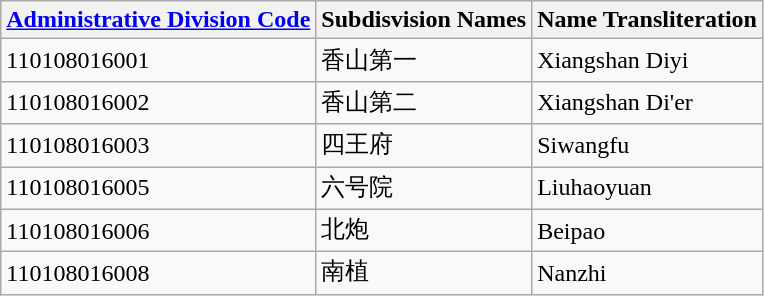<table class="wikitable sortable">
<tr>
<th><a href='#'>Administrative Division Code</a></th>
<th>Subdisvision Names</th>
<th>Name Transliteration</th>
</tr>
<tr>
<td>110108016001</td>
<td>香山第一</td>
<td>Xiangshan Diyi</td>
</tr>
<tr>
<td>110108016002</td>
<td>香山第二</td>
<td>Xiangshan Di'er</td>
</tr>
<tr>
<td>110108016003</td>
<td>四王府</td>
<td>Siwangfu</td>
</tr>
<tr>
<td>110108016005</td>
<td>六号院</td>
<td>Liuhaoyuan</td>
</tr>
<tr>
<td>110108016006</td>
<td>北炮</td>
<td>Beipao</td>
</tr>
<tr>
<td>110108016008</td>
<td>南植</td>
<td>Nanzhi</td>
</tr>
</table>
